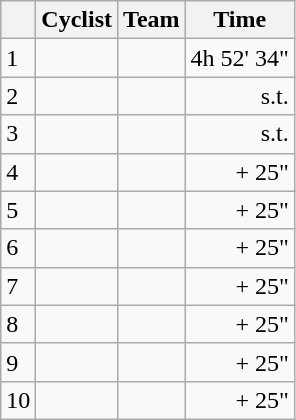<table class="wikitable">
<tr>
<th></th>
<th>Cyclist</th>
<th>Team</th>
<th>Time</th>
</tr>
<tr>
<td>1</td>
<td></td>
<td></td>
<td align="right">4h 52' 34"</td>
</tr>
<tr>
<td>2</td>
<td></td>
<td></td>
<td align="right">s.t.</td>
</tr>
<tr>
<td>3</td>
<td></td>
<td></td>
<td align="right">s.t.</td>
</tr>
<tr>
<td>4</td>
<td></td>
<td></td>
<td align="right">+ 25"</td>
</tr>
<tr>
<td>5</td>
<td></td>
<td></td>
<td align="right">+ 25"</td>
</tr>
<tr>
<td>6</td>
<td></td>
<td></td>
<td align="right">+ 25"</td>
</tr>
<tr>
<td>7</td>
<td></td>
<td></td>
<td align="right">+ 25"</td>
</tr>
<tr>
<td>8</td>
<td></td>
<td></td>
<td align="right">+ 25"</td>
</tr>
<tr>
<td>9</td>
<td></td>
<td></td>
<td align="right">+ 25"</td>
</tr>
<tr>
<td>10</td>
<td></td>
<td></td>
<td align="right">+ 25"</td>
</tr>
</table>
